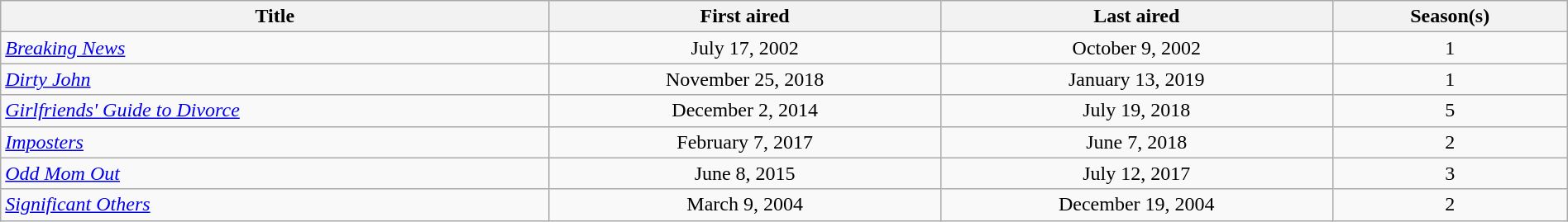<table class="wikitable plainrowheaders sortable" style="width:100%;text-align:center;">
<tr>
<th style="width:35%;">Title</th>
<th style="width:25%;">First aired</th>
<th style="width:25%;">Last aired</th>
<th style="width:15%;">Season(s)</th>
</tr>
<tr>
<td scope="row" style="text-align:left;"><em><a href='#'>Breaking News</a></em></td>
<td>July 17, 2002</td>
<td>October 9, 2002</td>
<td>1</td>
</tr>
<tr>
<td scope="row" style="text-align:left;"><em><a href='#'>Dirty John</a></em></td>
<td>November 25, 2018</td>
<td>January 13, 2019</td>
<td>1</td>
</tr>
<tr>
<td scope="row" style="text-align:left;"><em><a href='#'>Girlfriends' Guide to Divorce</a></em></td>
<td>December 2, 2014</td>
<td>July 19, 2018</td>
<td>5</td>
</tr>
<tr>
<td scope="row" style="text-align:left;"><em><a href='#'>Imposters</a></em></td>
<td>February 7, 2017</td>
<td>June 7, 2018</td>
<td>2</td>
</tr>
<tr>
<td scope="row" style="text-align:left;"><em><a href='#'>Odd Mom Out</a></em></td>
<td>June 8, 2015</td>
<td>July 12, 2017</td>
<td>3</td>
</tr>
<tr>
<td scope="row" style="text-align:left;"><em><a href='#'>Significant Others</a></em></td>
<td>March 9, 2004</td>
<td>December 19, 2004</td>
<td>2</td>
</tr>
</table>
